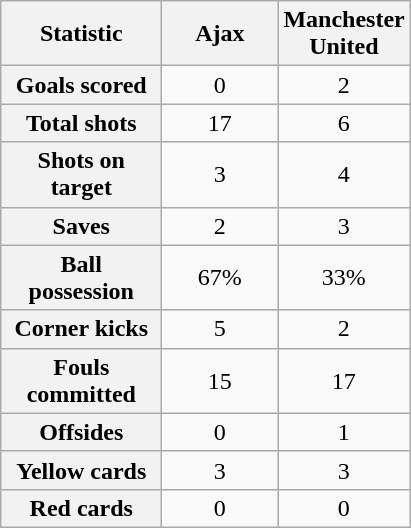<table class="wikitable plainrowheaders" style="text-align:center">
<tr>
<th scope="col" style="width:100px">Statistic</th>
<th scope="col" style="width:70px">Ajax</th>
<th scope="col" style="width:70px">Manchester United</th>
</tr>
<tr>
<th scope=row>Goals scored</th>
<td>0</td>
<td>2</td>
</tr>
<tr>
<th scope=row>Total shots</th>
<td>17</td>
<td>6</td>
</tr>
<tr>
<th scope=row>Shots on target</th>
<td>3</td>
<td>4</td>
</tr>
<tr>
<th scope=row>Saves</th>
<td>2</td>
<td>3</td>
</tr>
<tr>
<th scope=row>Ball possession</th>
<td>67%</td>
<td>33%</td>
</tr>
<tr>
<th scope=row>Corner kicks</th>
<td>5</td>
<td>2</td>
</tr>
<tr>
<th scope=row>Fouls committed</th>
<td>15</td>
<td>17</td>
</tr>
<tr>
<th scope=row>Offsides</th>
<td>0</td>
<td>1</td>
</tr>
<tr>
<th scope=row>Yellow cards</th>
<td>3</td>
<td>3</td>
</tr>
<tr>
<th scope=row>Red cards</th>
<td>0</td>
<td>0</td>
</tr>
</table>
